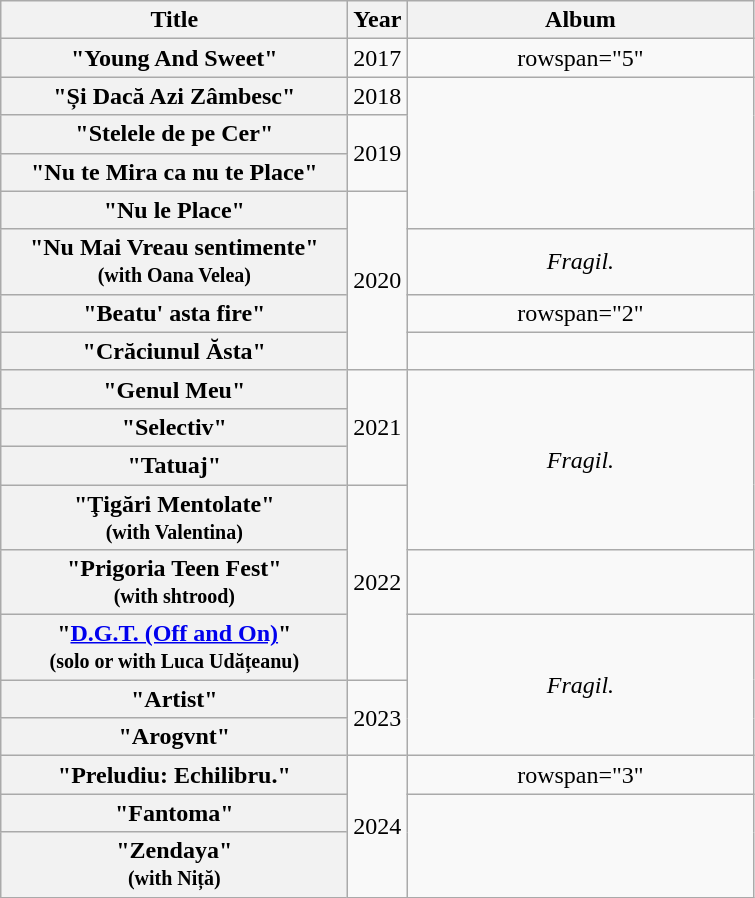<table class="wikitable plainrowheaders" style="text-align:center;">
<tr>
<th scope="col" style="width:14em;">Title</th>
<th scope="col" style="width:1em;">Year</th>
<th scope="col" style="width:14em;">Album</th>
</tr>
<tr>
<th ! scope="row">"Young And Sweet"</th>
<td>2017</td>
<td>rowspan="5" </td>
</tr>
<tr>
<th ! scope="row">"Și Dacă Azi Zâmbesc"</th>
<td>2018</td>
</tr>
<tr>
<th scope="row">"Stelele de pe Cer"</th>
<td rowspan="2">2019</td>
</tr>
<tr>
<th scope="row">"Nu te Mira ca nu te Place"</th>
</tr>
<tr>
<th scope="row">"Nu le Place"</th>
<td rowspan="4">2020</td>
</tr>
<tr>
<th scope="row">"Nu Mai Vreau sentimente" <br> <small>(with Oana Velea)</small></th>
<td><em>Fragil.</em></td>
</tr>
<tr>
<th scope="row">"Beatu' asta fire"</th>
<td>rowspan="2" </td>
</tr>
<tr>
<th scope="row">"Crăciunul Ăsta"</th>
</tr>
<tr>
<th scope="row">"Genul Meu"</th>
<td rowspan="3">2021</td>
<td rowspan="4"><em>Fragil.</em></td>
</tr>
<tr>
<th scope="row">"Selectiv"</th>
</tr>
<tr>
<th scope="row">"Tatuaj"</th>
</tr>
<tr>
<th scope="row">"Ţigări Mentolate" <br><small>(with Valentina)</small></th>
<td rowspan="3">2022</td>
</tr>
<tr>
<th scope="row">"Prigoria Teen Fest" <br><small>(with shtrood)</small></th>
<td></td>
</tr>
<tr>
<th scope="row">"<a href='#'>D.G.T. (Off and On)</a>" <br><small>(solo or with Luca Udățeanu)</small></th>
<td rowspan="3"><em>Fragil.</em></td>
</tr>
<tr>
<th scope="row">"Artist"</th>
<td rowspan="2">2023</td>
</tr>
<tr>
<th scope="row">"Arogvnt"</th>
</tr>
<tr>
<th scope="row">"Preludiu: Echilibru."</th>
<td rowspan="3">2024</td>
<td>rowspan="3" </td>
</tr>
<tr>
<th scope="row">"Fantoma"</th>
</tr>
<tr>
<th scope="row">"Zendaya" <br><small>(with Niță)</small></th>
</tr>
</table>
